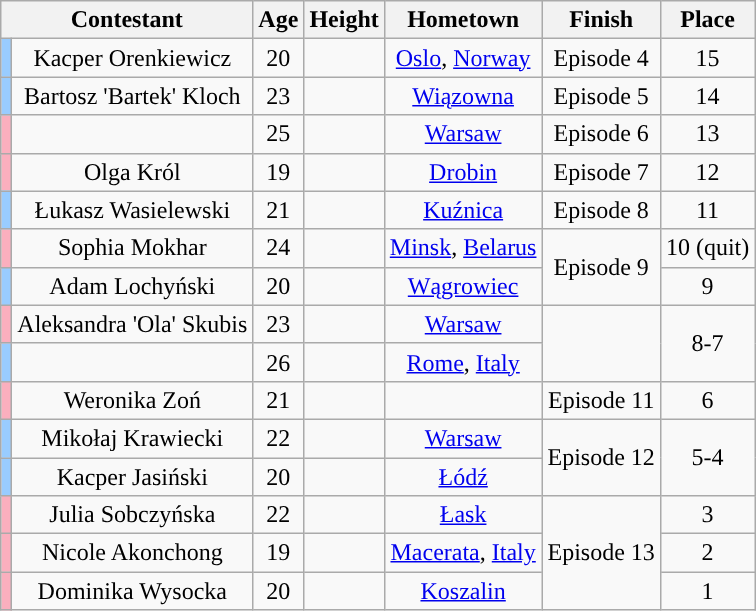<table class="wikitable sortable" style="text-align:center;">
<tr>
<th colspan="2">Contestant</th>
<th>Age</th>
<th>Height</th>
<th>Hometown</th>
<th>Finish</th>
<th>Place</th>
</tr>
<tr>
<td style="background:#9cf;"></td>
<td>Kacper Orenkiewicz</td>
<td>20</td>
<td nowrap></td>
<td><a href='#'>Oslo</a>, <a href='#'>Norway</a></td>
<td nowrap>Episode 4</td>
<td>15</td>
</tr>
<tr>
<td style="background:#9cf;"></td>
<td>Bartosz 'Bartek' Kloch</td>
<td>23</td>
<td nowrap></td>
<td><a href='#'>Wiązowna</a></td>
<td>Episode 5</td>
<td>14</td>
</tr>
<tr>
<td style="background:#faafbe"></td>
<td></td>
<td>25</td>
<td></td>
<td><a href='#'>Warsaw</a></td>
<td>Episode 6</td>
<td>13</td>
</tr>
<tr>
<td style="background:#faafbe"></td>
<td>Olga Król</td>
<td>19</td>
<td></td>
<td><a href='#'>Drobin</a></td>
<td>Episode 7</td>
<td>12</td>
</tr>
<tr>
<td style="background:#9cf;"></td>
<td>Łukasz Wasielewski</td>
<td>21</td>
<td></td>
<td><a href='#'>Kuźnica</a></td>
<td>Episode 8</td>
<td>11</td>
</tr>
<tr>
<td style="background:#faafbe"></td>
<td>Sophia Mokhar</td>
<td>24</td>
<td></td>
<td><a href='#'>Minsk</a>, <a href='#'>Belarus</a></td>
<td rowspan="2">Episode 9</td>
<td nowrap>10 (quit)</td>
</tr>
<tr>
<td style="background:#9cf;"></td>
<td>Adam Lochyński</td>
<td>20</td>
<td></td>
<td><a href='#'>Wągrowiec</a></td>
<td>9</td>
</tr>
<tr>
<td style="background:#faafbe"></td>
<td>Aleksandra 'Ola' Skubis</td>
<td>23</td>
<td></td>
<td><a href='#'>Warsaw</a></td>
<td rowspan="2"></td>
<td rowspan="2">8-7</td>
</tr>
<tr>
<td style="background:#9cf;"></td>
<td></td>
<td>26</td>
<td></td>
<td><a href='#'>Rome</a>, <a href='#'>Italy</a></td>
</tr>
<tr>
<td style="background:#faafbe"></td>
<td>Weronika Zoń</td>
<td>21</td>
<td></td>
<td></td>
<td>Episode 11</td>
<td>6</td>
</tr>
<tr>
<td style="background:#9cf;"></td>
<td>Mikołaj Krawiecki</td>
<td>22</td>
<td></td>
<td><a href='#'>Warsaw</a></td>
<td rowspan="2">Episode 12</td>
<td rowspan="2">5-4</td>
</tr>
<tr>
<td style="background:#9cf;"></td>
<td>Kacper Jasiński</td>
<td>20</td>
<td></td>
<td><a href='#'>Łódź</a></td>
</tr>
<tr>
<td style="background:#faafbe"></td>
<td>Julia Sobczyńska</td>
<td>22</td>
<td></td>
<td><a href='#'>Łask</a></td>
<td rowspan="3">Episode 13</td>
<td>3</td>
</tr>
<tr>
<td style="background:#faafbe"></td>
<td>Nicole Akonchong</td>
<td>19</td>
<td></td>
<td><a href='#'>Macerata</a>, <a href='#'>Italy</a></td>
<td>2</td>
</tr>
<tr>
<td style="background:#faafbe"></td>
<td>Dominika Wysocka</td>
<td>20</td>
<td></td>
<td><a href='#'>Koszalin</a></td>
<td>1</td>
</tr>
</table>
